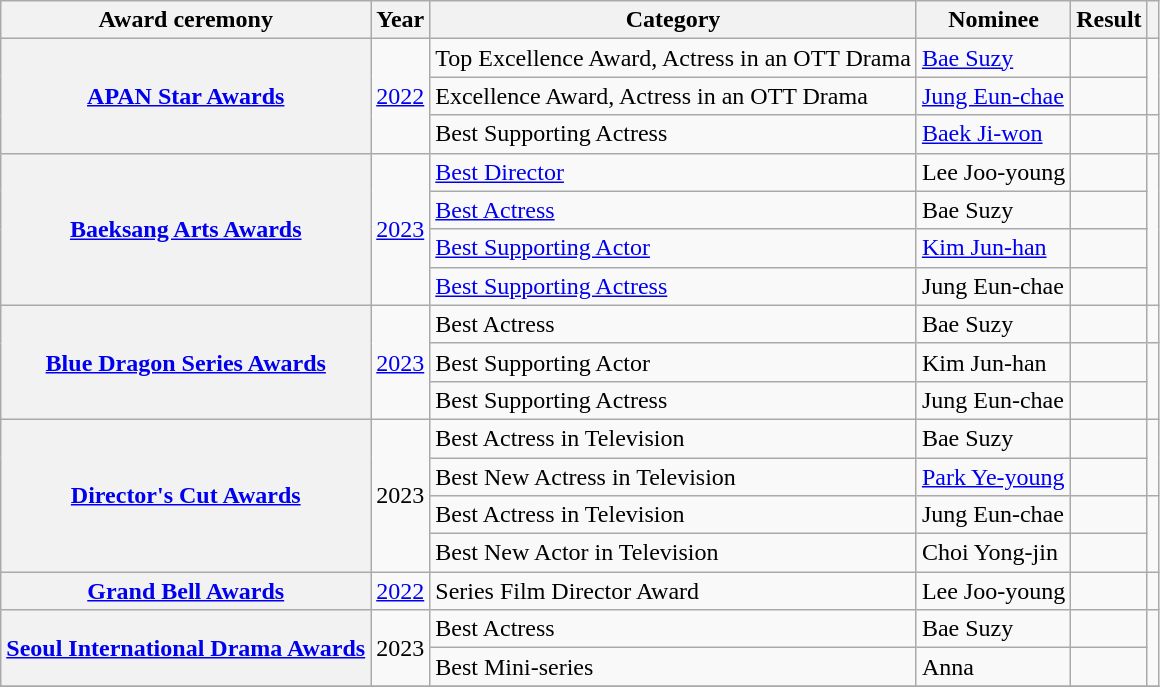<table class="wikitable plainrowheaders sortable">
<tr>
<th scope="col">Award ceremony</th>
<th scope="col">Year</th>
<th scope="col">Category</th>
<th scope="col">Nominee</th>
<th scope="col">Result</th>
<th scope="col" class="unsortable"></th>
</tr>
<tr>
<th scope="row" rowspan="3"><a href='#'>APAN Star Awards</a></th>
<td rowspan="3"><a href='#'>2022</a></td>
<td>Top Excellence Award, Actress in an OTT Drama</td>
<td><a href='#'>Bae Suzy</a></td>
<td></td>
<td style="text-align:center" rowspan="2"></td>
</tr>
<tr>
<td>Excellence Award, Actress in an OTT Drama</td>
<td><a href='#'>Jung Eun-chae</a></td>
<td></td>
</tr>
<tr>
<td>Best Supporting Actress</td>
<td><a href='#'>Baek Ji-won</a></td>
<td></td>
<td style="text-align:center"></td>
</tr>
<tr>
<th scope="row"  rowspan="4"><a href='#'>Baeksang Arts Awards</a></th>
<td style="text-align:center" rowspan="4"><a href='#'>2023</a></td>
<td><a href='#'>Best Director</a></td>
<td>Lee Joo-young</td>
<td></td>
<td rowspan="4" style="text-align:center"></td>
</tr>
<tr>
<td><a href='#'>Best Actress</a></td>
<td>Bae Suzy</td>
<td></td>
</tr>
<tr>
<td><a href='#'>Best Supporting Actor</a></td>
<td><a href='#'>Kim Jun-han</a></td>
<td></td>
</tr>
<tr>
<td><a href='#'>Best Supporting Actress</a></td>
<td>Jung Eun-chae</td>
<td></td>
</tr>
<tr>
<th scope="row"  rowspan="3"><a href='#'>Blue Dragon Series Awards</a></th>
<td style="text-align:center" rowspan="3"><a href='#'>2023</a></td>
<td>Best Actress</td>
<td>Bae Suzy</td>
<td></td>
<td style="text-align:center"></td>
</tr>
<tr>
<td>Best Supporting Actor</td>
<td>Kim Jun-han</td>
<td></td>
<td rowspan="2" style="text-align:center"></td>
</tr>
<tr>
<td>Best Supporting Actress</td>
<td>Jung Eun-chae</td>
<td></td>
</tr>
<tr>
<th scope="row" rowspan="4"><a href='#'>Director's Cut Awards</a></th>
<td rowspan="4">2023</td>
<td>Best Actress in Television</td>
<td>Bae Suzy</td>
<td></td>
<td style="text-align:center" rowspan="2"></td>
</tr>
<tr>
<td>Best New Actress in Television</td>
<td><a href='#'>Park Ye-young</a></td>
<td></td>
</tr>
<tr>
<td>Best Actress in Television</td>
<td>Jung Eun-chae</td>
<td></td>
<td style="text-align:center" rowspan=2></td>
</tr>
<tr>
<td>Best New Actor in Television</td>
<td>Choi Yong-jin</td>
<td></td>
</tr>
<tr>
<th scope="row"><a href='#'>Grand Bell Awards</a></th>
<td><a href='#'>2022</a></td>
<td>Series Film Director Award</td>
<td>Lee Joo-young</td>
<td></td>
<td style="text-align:center"></td>
</tr>
<tr>
<th scope="row" rowspan="2"><a href='#'>Seoul International Drama Awards</a></th>
<td rowspan="2">2023</td>
<td>Best Actress</td>
<td>Bae Suzy</td>
<td></td>
<td style="text-align:center" rowspan="2"></td>
</tr>
<tr>
<td>Best Mini-series</td>
<td>Anna</td>
<td></td>
</tr>
<tr>
</tr>
</table>
